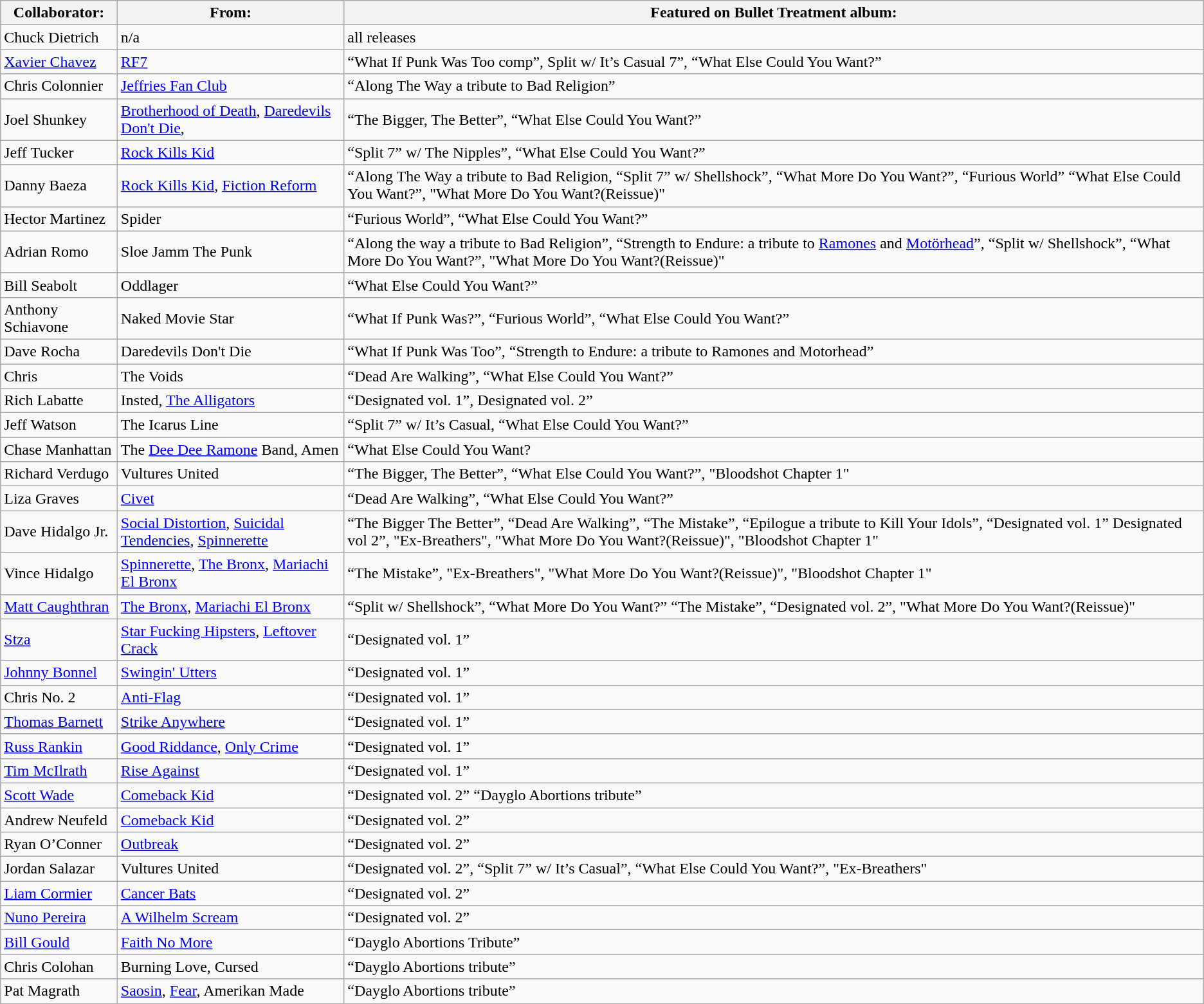<table class="wikitable">
<tr>
<th>Collaborator:</th>
<th>From:</th>
<th>Featured on Bullet Treatment album:</th>
</tr>
<tr>
<td>Chuck Dietrich</td>
<td>n/a</td>
<td>all releases</td>
</tr>
<tr>
<td><a href='#'>Xavier Chavez</a></td>
<td><a href='#'>RF7</a></td>
<td>“What If Punk Was Too comp”, Split w/ It’s Casual 7”, “What Else Could You Want?”</td>
</tr>
<tr>
<td>Chris Colonnier</td>
<td><a href='#'>Jeffries Fan Club</a></td>
<td>“Along The Way a tribute to Bad Religion”</td>
</tr>
<tr>
<td>Joel Shunkey</td>
<td><a href='#'>Brotherhood of Death</a>, <a href='#'>Daredevils Don't Die</a>,</td>
<td>“The Bigger, The Better”, “What Else Could You Want?”</td>
</tr>
<tr>
<td>Jeff Tucker</td>
<td><a href='#'>Rock Kills Kid</a></td>
<td>“Split 7” w/ The Nipples”, “What Else Could You Want?”</td>
</tr>
<tr>
<td>Danny Baeza</td>
<td><a href='#'>Rock Kills Kid</a>, <a href='#'>Fiction Reform</a></td>
<td>“Along The Way a tribute  to Bad Religion, “Split 7” w/ Shellshock”, “What More Do You Want?”, “Furious World” “What Else Could You Want?”, "What More Do You Want?(Reissue)"</td>
</tr>
<tr>
<td>Hector Martinez</td>
<td>Spider</td>
<td>“Furious World”, “What Else Could You Want?”</td>
</tr>
<tr>
<td>Adrian Romo</td>
<td>Sloe Jamm The Punk</td>
<td>“Along the way a tribute to Bad Religion”, “Strength to Endure: a tribute to <a href='#'>Ramones</a> and <a href='#'>Motörhead</a>”, “Split w/ Shellshock”, “What More Do You Want?”, "What More Do You Want?(Reissue)"</td>
</tr>
<tr>
<td>Bill Seabolt</td>
<td>Oddlager</td>
<td>“What Else Could You Want?”</td>
</tr>
<tr>
<td>Anthony Schiavone</td>
<td>Naked Movie Star</td>
<td>“What If Punk Was?”, “Furious World”, “What Else Could You Want?”</td>
</tr>
<tr>
<td>Dave Rocha</td>
<td>Daredevils Don't Die</td>
<td>“What If Punk Was Too”, “Strength to Endure: a tribute to Ramones and Motorhead”</td>
</tr>
<tr>
<td>Chris</td>
<td>The Voids</td>
<td>“Dead Are Walking”, “What Else Could You Want?”</td>
</tr>
<tr>
<td>Rich Labatte</td>
<td>Insted, <a href='#'>The Alligators</a></td>
<td>“Designated vol. 1”, Designated vol. 2”</td>
</tr>
<tr>
<td>Jeff Watson</td>
<td>The Icarus Line</td>
<td>“Split 7” w/ It’s Casual, “What Else Could You Want?”</td>
</tr>
<tr>
<td>Chase Manhattan</td>
<td>The <a href='#'>Dee Dee Ramone</a> Band, Amen</td>
<td>“What Else Could You Want?</td>
</tr>
<tr>
<td>Richard Verdugo</td>
<td>Vultures United</td>
<td>“The Bigger, The Better”, “What Else Could You Want?”, "Bloodshot Chapter 1"</td>
</tr>
<tr>
<td>Liza Graves</td>
<td><a href='#'>Civet</a></td>
<td>“Dead Are Walking”, “What Else Could You Want?”</td>
</tr>
<tr>
<td>Dave Hidalgo Jr.</td>
<td><a href='#'>Social Distortion</a>, <a href='#'>Suicidal Tendencies</a>, <a href='#'>Spinnerette</a></td>
<td>“The Bigger The Better”, “Dead Are Walking”, “The Mistake”, “Epilogue a tribute to Kill Your Idols”, “Designated vol. 1” Designated vol 2”, "Ex-Breathers", "What More Do You Want?(Reissue)", "Bloodshot Chapter 1"</td>
</tr>
<tr>
<td>Vince Hidalgo</td>
<td><a href='#'>Spinnerette</a>, <a href='#'>The Bronx</a>, <a href='#'>Mariachi El Bronx</a></td>
<td>“The Mistake”, "Ex-Breathers", "What More Do You Want?(Reissue)", "Bloodshot Chapter 1"</td>
</tr>
<tr>
<td><a href='#'>Matt Caughthran</a></td>
<td><a href='#'>The Bronx</a>, <a href='#'>Mariachi El Bronx</a></td>
<td>“Split w/ Shellshock”, “What More Do You Want?” “The Mistake”, “Designated vol. 2”, "What More Do You Want?(Reissue)"</td>
</tr>
<tr>
<td><a href='#'>Stza</a></td>
<td><a href='#'>Star Fucking Hipsters</a>, <a href='#'>Leftover Crack</a></td>
<td>“Designated vol. 1”</td>
</tr>
<tr>
<td><a href='#'>Johnny Bonnel</a></td>
<td><a href='#'>Swingin' Utters</a></td>
<td>“Designated vol. 1”</td>
</tr>
<tr>
<td>Chris No. 2</td>
<td><a href='#'>Anti-Flag</a></td>
<td>“Designated vol. 1”</td>
</tr>
<tr>
<td><a href='#'>Thomas Barnett</a></td>
<td><a href='#'>Strike Anywhere</a></td>
<td>“Designated vol. 1”</td>
</tr>
<tr>
<td><a href='#'>Russ Rankin</a></td>
<td><a href='#'>Good Riddance</a>, <a href='#'>Only Crime</a></td>
<td>“Designated vol. 1”</td>
</tr>
<tr>
<td><a href='#'>Tim McIlrath</a></td>
<td><a href='#'>Rise Against</a></td>
<td>“Designated vol. 1”</td>
</tr>
<tr>
<td><a href='#'>Scott Wade</a></td>
<td><a href='#'>Comeback Kid</a></td>
<td>“Designated vol. 2” “Dayglo Abortions tribute”</td>
</tr>
<tr>
<td>Andrew Neufeld</td>
<td><a href='#'>Comeback Kid</a></td>
<td>“Designated vol. 2”</td>
</tr>
<tr>
<td>Ryan O’Conner</td>
<td><a href='#'>Outbreak</a></td>
<td>“Designated vol. 2”</td>
</tr>
<tr>
<td>Jordan Salazar</td>
<td>Vultures United</td>
<td>“Designated vol. 2”, “Split 7” w/ It’s Casual”, “What Else Could You Want?”, "Ex-Breathers"</td>
</tr>
<tr>
<td><a href='#'>Liam Cormier</a></td>
<td><a href='#'>Cancer Bats</a></td>
<td>“Designated vol. 2”</td>
</tr>
<tr>
<td><a href='#'>Nuno Pereira</a></td>
<td><a href='#'>A Wilhelm Scream</a></td>
<td>“Designated vol. 2”</td>
</tr>
<tr>
<td><a href='#'>Bill Gould</a></td>
<td><a href='#'>Faith No More</a></td>
<td>“Dayglo Abortions Tribute”</td>
</tr>
<tr>
<td>Chris Colohan</td>
<td>Burning Love, Cursed</td>
<td>“Dayglo Abortions tribute”</td>
</tr>
<tr>
<td>Pat Magrath</td>
<td><a href='#'>Saosin</a>, <a href='#'>Fear</a>, Amerikan Made</td>
<td>“Dayglo Abortions tribute”</td>
</tr>
</table>
